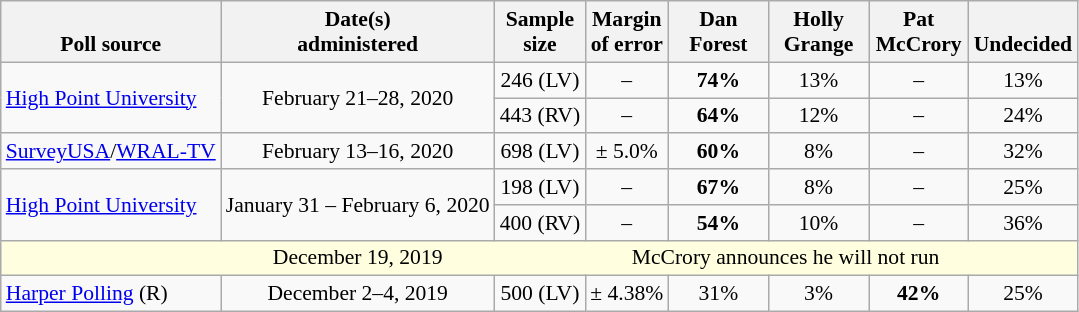<table class="wikitable" style="font-size:90%;text-align:center;">
<tr valign=bottom>
<th>Poll source</th>
<th>Date(s)<br>administered</th>
<th>Sample<br>size</th>
<th>Margin<br>of error</th>
<th style="width:60px;">Dan<br>Forest</th>
<th style="width:60px;">Holly<br>Grange</th>
<th style="width:60px;">Pat<br>McCrory</th>
<th>Undecided</th>
</tr>
<tr>
<td rowspan=2 style="text-align:left;"><a href='#'>High Point University</a></td>
<td rowspan=2>February 21–28, 2020</td>
<td>246 (LV)</td>
<td>–</td>
<td><strong>74%</strong></td>
<td>13%</td>
<td>–</td>
<td>13%</td>
</tr>
<tr>
<td>443 (RV)</td>
<td>–</td>
<td><strong>64%</strong></td>
<td>12%</td>
<td>–</td>
<td>24%</td>
</tr>
<tr>
<td style="text-align:left;"><a href='#'>SurveyUSA</a>/<a href='#'>WRAL-TV</a></td>
<td>February 13–16, 2020</td>
<td>698 (LV)</td>
<td>± 5.0%</td>
<td><strong>60%</strong></td>
<td>8%</td>
<td>–</td>
<td>32%</td>
</tr>
<tr>
<td rowspan=2 style="text-align:left;"><a href='#'>High Point University</a></td>
<td rowspan=2>January 31 – February 6, 2020</td>
<td>198 (LV)</td>
<td>–</td>
<td><strong>67%</strong></td>
<td>8%</td>
<td>–</td>
<td>25%</td>
</tr>
<tr>
<td>400 (RV)</td>
<td>–</td>
<td><strong>54%</strong></td>
<td>10%</td>
<td>–</td>
<td>36%</td>
</tr>
<tr style="background:lightyellow;">
<td style="border-right-style:hidden;"></td>
<td style="border-right-style:hidden;">December 19, 2019</td>
<td colspan="15">McCrory announces he will not run</td>
</tr>
<tr>
<td style="text-align:left;"><a href='#'>Harper Polling</a> (R)</td>
<td>December 2–4, 2019</td>
<td>500 (LV)</td>
<td>± 4.38%</td>
<td>31%</td>
<td>3%</td>
<td><strong>42%</strong></td>
<td>25%</td>
</tr>
</table>
